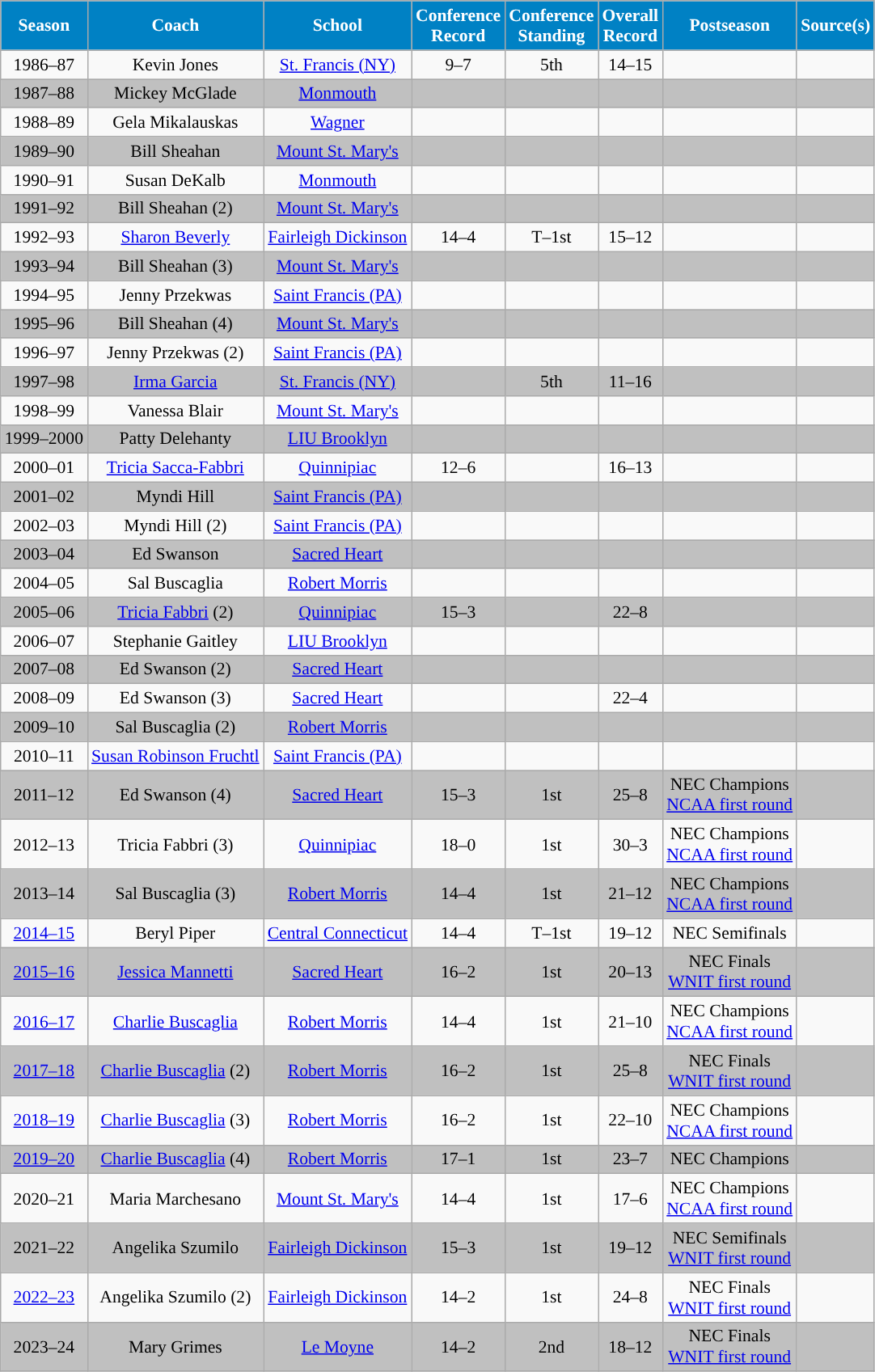<table class="wikitable" style="font-size:90%; border: 2px solid dark blue;">
<tr>
<th align="center" style="background:#0081C4; color:#FFFFFF;">Season</th>
<th align="center" style="background:#0081C4; color:#FFFFFF;">Coach</th>
<th align="center" style="background:#0081C4; color:#FFFFFF;">School</th>
<th align="center" style="background:#0081C4; color:#FFFFFF;">Conference<br>Record</th>
<th align="center" style="background:#0081C4; color:#FFFFFF;">Conference<br>Standing</th>
<th align="center" style="background:#0081C4; color:#FFFFFF;">Overall<br>Record</th>
<th align="center" style="background:#0081C4; color:#FFFFFF;">Postseason</th>
<th align="center" style="background:#0081C4; color:#FFFFFF;">Source(s)</th>
</tr>
<tr align=center>
<td>1986–87</td>
<td>Kevin Jones</td>
<td><a href='#'>St. Francis (NY)</a></td>
<td>9–7</td>
<td>5th</td>
<td>14–15</td>
<td></td>
<td></td>
</tr>
<tr align=center>
<td style=background:silver>1987–88</td>
<td style=background:silver>Mickey McGlade</td>
<td style=background:silver><a href='#'>Monmouth</a></td>
<td style=background:silver></td>
<td style=background:silver></td>
<td style=background:silver></td>
<td style=background:silver></td>
<td style=background:silver></td>
</tr>
<tr align=center>
<td>1988–89</td>
<td>Gela Mikalauskas</td>
<td><a href='#'>Wagner</a></td>
<td></td>
<td></td>
<td></td>
<td></td>
<td></td>
</tr>
<tr align=center>
<td style=background:silver>1989–90</td>
<td style=background:silver>Bill Sheahan</td>
<td style=background:silver><a href='#'>Mount St. Mary's</a></td>
<td style=background:silver></td>
<td style=background:silver></td>
<td style=background:silver></td>
<td style=background:silver></td>
<td style=background:silver></td>
</tr>
<tr align=center>
<td>1990–91</td>
<td>Susan DeKalb</td>
<td><a href='#'>Monmouth</a></td>
<td></td>
<td></td>
<td></td>
<td></td>
<td></td>
</tr>
<tr align=center>
<td style=background:silver>1991–92</td>
<td style=background:silver>Bill Sheahan (2)</td>
<td style=background:silver><a href='#'>Mount St. Mary's</a></td>
<td style=background:silver></td>
<td style=background:silver></td>
<td style=background:silver></td>
<td style=background:silver></td>
<td style=background:silver></td>
</tr>
<tr align=center>
<td>1992–93</td>
<td><a href='#'>Sharon Beverly</a></td>
<td><a href='#'>Fairleigh Dickinson</a></td>
<td>14–4</td>
<td>T–1st</td>
<td>15–12</td>
<td></td>
<td></td>
</tr>
<tr align=center>
<td style=background:silver>1993–94</td>
<td style=background:silver>Bill Sheahan (3)</td>
<td style=background:silver><a href='#'>Mount St. Mary's</a></td>
<td style=background:silver></td>
<td style=background:silver></td>
<td style=background:silver></td>
<td style=background:silver></td>
<td style=background:silver></td>
</tr>
<tr align=center>
<td>1994–95</td>
<td>Jenny Przekwas</td>
<td><a href='#'>Saint Francis (PA)</a></td>
<td></td>
<td></td>
<td></td>
<td></td>
<td></td>
</tr>
<tr align=center>
<td style=background:silver>1995–96</td>
<td style=background:silver>Bill Sheahan (4)</td>
<td style=background:silver><a href='#'>Mount St. Mary's</a></td>
<td style=background:silver></td>
<td style=background:silver></td>
<td style=background:silver></td>
<td style=background:silver></td>
<td style=background:silver></td>
</tr>
<tr align=center>
<td>1996–97</td>
<td>Jenny Przekwas (2)</td>
<td><a href='#'>Saint Francis (PA)</a></td>
<td></td>
<td></td>
<td></td>
<td></td>
<td></td>
</tr>
<tr align=center>
<td style=background:silver>1997–98</td>
<td style=background:silver><a href='#'>Irma Garcia</a></td>
<td style=background:silver><a href='#'>St. Francis (NY)</a></td>
<td style=background:silver></td>
<td style=background:silver>5th</td>
<td style=background:silver>11–16</td>
<td style=background:silver></td>
<td style=background:silver></td>
</tr>
<tr align=center>
<td>1998–99</td>
<td>Vanessa Blair</td>
<td><a href='#'>Mount St. Mary's</a></td>
<td></td>
<td></td>
<td></td>
<td></td>
<td></td>
</tr>
<tr align=center>
<td style=background:silver>1999–2000</td>
<td style=background:silver>Patty Delehanty</td>
<td style=background:silver><a href='#'>LIU Brooklyn</a></td>
<td style=background:silver></td>
<td style=background:silver></td>
<td style=background:silver></td>
<td style=background:silver></td>
<td style=background:silver></td>
</tr>
<tr align=center>
<td>2000–01</td>
<td><a href='#'>Tricia Sacca-Fabbri</a></td>
<td><a href='#'>Quinnipiac</a></td>
<td>12–6</td>
<td></td>
<td>16–13</td>
<td></td>
<td></td>
</tr>
<tr align=center>
<td style=background:silver>2001–02</td>
<td style=background:silver>Myndi Hill</td>
<td style=background:silver><a href='#'>Saint Francis (PA)</a></td>
<td style=background:silver></td>
<td style=background:silver></td>
<td style=background:silver></td>
<td style=background:silver></td>
<td style=background:silver></td>
</tr>
<tr align=center>
<td>2002–03</td>
<td>Myndi Hill (2)</td>
<td><a href='#'>Saint Francis (PA)</a></td>
<td></td>
<td></td>
<td></td>
<td></td>
<td></td>
</tr>
<tr align=center>
<td style=background:silver>2003–04</td>
<td style=background:silver>Ed Swanson</td>
<td style=background:silver><a href='#'>Sacred Heart</a></td>
<td style=background:silver></td>
<td style=background:silver></td>
<td style=background:silver></td>
<td style=background:silver></td>
<td style=background:silver></td>
</tr>
<tr align=center>
<td>2004–05</td>
<td>Sal Buscaglia</td>
<td><a href='#'>Robert Morris</a></td>
<td></td>
<td></td>
<td></td>
<td></td>
<td></td>
</tr>
<tr align=center>
<td style=background:silver>2005–06</td>
<td style=background:silver><a href='#'>Tricia Fabbri</a> (2)</td>
<td style=background:silver><a href='#'>Quinnipiac</a></td>
<td style=background:silver>15–3</td>
<td style=background:silver></td>
<td style=background:silver>22–8</td>
<td style=background:silver></td>
<td style=background:silver></td>
</tr>
<tr align=center>
<td>2006–07</td>
<td>Stephanie Gaitley</td>
<td><a href='#'>LIU Brooklyn</a></td>
<td></td>
<td></td>
<td></td>
<td></td>
<td></td>
</tr>
<tr align=center>
<td style=background:silver>2007–08</td>
<td style=background:silver>Ed Swanson (2)</td>
<td style=background:silver><a href='#'>Sacred Heart</a></td>
<td style=background:silver></td>
<td style=background:silver></td>
<td style=background:silver></td>
<td style=background:silver></td>
<td style=background:silver></td>
</tr>
<tr align=center>
<td>2008–09</td>
<td>Ed Swanson (3)</td>
<td><a href='#'>Sacred Heart</a></td>
<td></td>
<td></td>
<td>22–4</td>
<td></td>
<td></td>
</tr>
<tr align=center>
<td style=background:silver>2009–10</td>
<td style=background:silver>Sal Buscaglia (2)</td>
<td style=background:silver><a href='#'>Robert Morris</a></td>
<td style=background:silver></td>
<td style=background:silver></td>
<td style=background:silver></td>
<td style=background:silver></td>
<td style=background:silver></td>
</tr>
<tr align=center>
<td>2010–11</td>
<td><a href='#'>Susan Robinson Fruchtl</a></td>
<td><a href='#'>Saint Francis (PA)</a></td>
<td></td>
<td></td>
<td></td>
<td></td>
<td></td>
</tr>
<tr align=center>
<td style=background:silver>2011–12</td>
<td style=background:silver>Ed Swanson (4)</td>
<td style=background:silver><a href='#'>Sacred Heart</a></td>
<td style=background:silver>15–3</td>
<td style=background:silver>1st</td>
<td style=background:silver>25–8</td>
<td style=background:silver>NEC Champions<br><a href='#'>NCAA first round</a></td>
<td style=background:silver></td>
</tr>
<tr align=center>
<td>2012–13</td>
<td>Tricia Fabbri (3)</td>
<td><a href='#'>Quinnipiac</a></td>
<td>18–0</td>
<td>1st</td>
<td>30–3</td>
<td>NEC Champions<br><a href='#'>NCAA first round</a></td>
<td></td>
</tr>
<tr align=center>
<td style=background:silver>2013–14</td>
<td style=background:silver>Sal Buscaglia (3)</td>
<td style=background:silver><a href='#'>Robert Morris</a></td>
<td style=background:silver>14–4</td>
<td style=background:silver>1st</td>
<td style=background:silver>21–12</td>
<td style=background:silver>NEC Champions<br><a href='#'>NCAA first round</a></td>
<td style=background:silver></td>
</tr>
<tr align=center>
<td><a href='#'>2014–15</a></td>
<td>Beryl Piper</td>
<td><a href='#'>Central Connecticut</a></td>
<td>14–4</td>
<td>T–1st</td>
<td>19–12</td>
<td>NEC Semifinals</td>
<td></td>
</tr>
<tr align=center>
<td style=background:silver><a href='#'>2015–16</a></td>
<td style=background:silver><a href='#'>Jessica Mannetti</a></td>
<td style=background:silver><a href='#'>Sacred Heart</a></td>
<td style=background:silver>16–2</td>
<td style=background:silver>1st</td>
<td style=background:silver>20–13</td>
<td style=background:silver>NEC Finals<br><a href='#'>WNIT first round</a></td>
<td style=background:silver></td>
</tr>
<tr align=center>
<td><a href='#'>2016–17</a></td>
<td><a href='#'>Charlie Buscaglia</a></td>
<td><a href='#'>Robert Morris</a></td>
<td>14–4</td>
<td>1st</td>
<td>21–10</td>
<td>NEC Champions<br><a href='#'>NCAA first round</a></td>
<td></td>
</tr>
<tr align=center>
<td style=background:silver><a href='#'>2017–18</a></td>
<td style=background:silver><a href='#'>Charlie Buscaglia</a> (2)</td>
<td style=background:silver><a href='#'>Robert Morris</a></td>
<td style=background:silver>16–2</td>
<td style=background:silver>1st</td>
<td style=background:silver>25–8</td>
<td style=background:silver>NEC Finals<br><a href='#'>WNIT first round</a></td>
<td style=background:silver></td>
</tr>
<tr align=center>
<td><a href='#'>2018–19</a></td>
<td><a href='#'>Charlie Buscaglia</a> (3)</td>
<td><a href='#'>Robert Morris</a></td>
<td>16–2</td>
<td>1st</td>
<td>22–10</td>
<td>NEC Champions<br><a href='#'>NCAA first round</a></td>
<td></td>
</tr>
<tr align=center>
<td bgcolor=silver><a href='#'>2019–20</a></td>
<td bgcolor=silver><a href='#'>Charlie Buscaglia</a> (4)</td>
<td bgcolor=silver><a href='#'>Robert Morris</a></td>
<td bgcolor=silver>17–1</td>
<td bgcolor=silver>1st</td>
<td bgcolor=silver>23–7</td>
<td bgcolor=silver>NEC Champions</td>
<td bgcolor=silver></td>
</tr>
<tr align=center>
<td>2020–21</td>
<td>Maria Marchesano</td>
<td><a href='#'>Mount St. Mary's</a></td>
<td>14–4</td>
<td>1st</td>
<td>17–6</td>
<td>NEC Champions<br><a href='#'>NCAA first round</a></td>
<td></td>
</tr>
<tr align=center>
<td bgcolor=silver>2021–22</td>
<td bgcolor=silver>Angelika Szumilo</td>
<td bgcolor=silver><a href='#'>Fairleigh Dickinson</a></td>
<td bgcolor=silver>15–3</td>
<td bgcolor=silver>1st</td>
<td bgcolor=silver>19–12</td>
<td bgcolor=silver>NEC Semifinals<br><a href='#'>WNIT first round</a></td>
<td bgcolor=silver></td>
</tr>
<tr align=center>
<td><a href='#'>2022–23</a></td>
<td>Angelika Szumilo (2)</td>
<td><a href='#'>Fairleigh Dickinson</a></td>
<td>14–2</td>
<td>1st</td>
<td>24–8</td>
<td>NEC Finals<br><a href='#'>WNIT first round</a></td>
<td></td>
</tr>
<tr align=center>
<td bgcolor=silver>2023–24</td>
<td bgcolor=silver>Mary Grimes</td>
<td bgcolor=silver><a href='#'>Le Moyne</a></td>
<td bgcolor=silver>14–2</td>
<td bgcolor=silver>2nd</td>
<td bgcolor=silver>18–12</td>
<td bgcolor=silver>NEC Finals<br><a href='#'>WNIT first round</a></td>
<td bgcolor=silver></td>
</tr>
</table>
